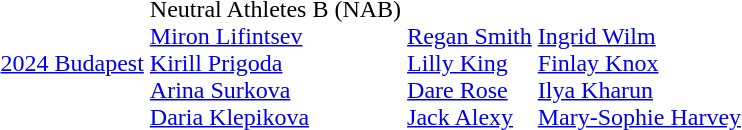<table>
<tr>
<td><a href='#'>2024 Budapest</a></td>
<td> Neutral Athletes B (NAB)<br><a href='#'>Miron Lifintsev</a><br><a href='#'>Kirill Prigoda</a><br><a href='#'>Arina Surkova</a><br><a href='#'>Daria Klepikova</a></td>
<td><br><a href='#'>Regan Smith</a><br><a href='#'>Lilly King</a><br><a href='#'>Dare Rose</a><br><a href='#'>Jack Alexy</a></td>
<td><br><a href='#'>Ingrid Wilm</a><br><a href='#'>Finlay Knox</a><br><a href='#'>Ilya Kharun</a><br><a href='#'>Mary-Sophie Harvey</a></td>
</tr>
</table>
